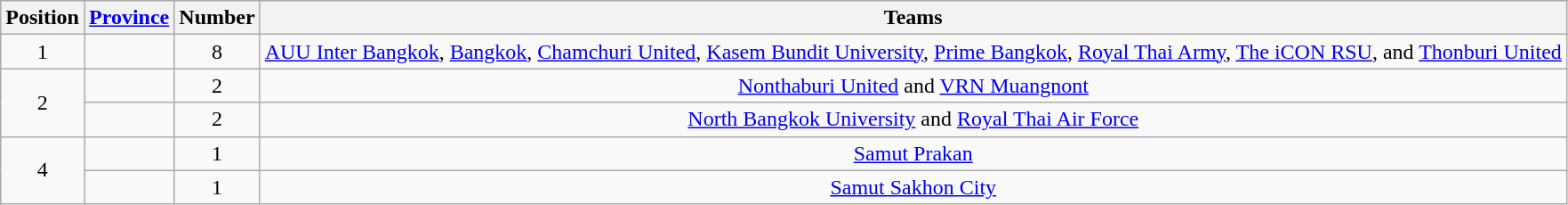<table class="wikitable">
<tr>
<th>Position</th>
<th><a href='#'>Province</a></th>
<th>Number</th>
<th>Teams</th>
</tr>
<tr>
<td align=center rowspan="1">1</td>
<td></td>
<td align=center>8</td>
<td align=center><a href='#'>AUU Inter Bangkok</a>, <a href='#'>Bangkok</a>, <a href='#'>Chamchuri United</a>, <a href='#'>Kasem Bundit University</a>, <a href='#'>Prime Bangkok</a>, <a href='#'>Royal Thai Army</a>, <a href='#'>The iCON RSU</a>, and <a href='#'>Thonburi United</a></td>
</tr>
<tr>
<td align=center rowspan="2">2</td>
<td></td>
<td align=center>2</td>
<td align=center><a href='#'>Nonthaburi United</a> and <a href='#'>VRN Muangnont</a></td>
</tr>
<tr>
<td></td>
<td align=center>2</td>
<td align=center><a href='#'>North Bangkok University</a> and <a href='#'>Royal Thai Air Force</a></td>
</tr>
<tr>
<td align=center rowspan="2">4</td>
<td></td>
<td align=center>1</td>
<td align=center><a href='#'>Samut Prakan</a></td>
</tr>
<tr>
<td></td>
<td align=center>1</td>
<td align=center><a href='#'>Samut Sakhon City</a></td>
</tr>
</table>
